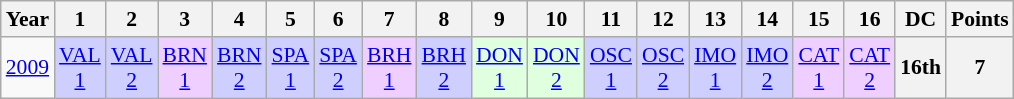<table class="wikitable" style="text-align:center; font-size:90%">
<tr>
<th>Year</th>
<th>1</th>
<th>2</th>
<th>3</th>
<th>4</th>
<th>5</th>
<th>6</th>
<th>7</th>
<th>8</th>
<th>9</th>
<th>10</th>
<th>11</th>
<th>12</th>
<th>13</th>
<th>14</th>
<th>15</th>
<th>16</th>
<th>DC</th>
<th>Points</th>
</tr>
<tr>
<td><a href='#'>2009</a></td>
<td style="background:#CFCFFF;"><a href='#'>VAL<br>1</a><br></td>
<td style="background:#CFCFFF;"><a href='#'>VAL<br>2</a><br></td>
<td style="background:#EFCFFF;"><a href='#'>BRN<br>1</a><br></td>
<td style="background:#CFCFFF;"><a href='#'>BRN<br>2</a><br></td>
<td style="background:#CFCFFF;"><a href='#'>SPA<br>1</a><br></td>
<td style="background:#CFCFFF;"><a href='#'>SPA<br>2</a><br></td>
<td style="background:#EFCFFF;"><a href='#'>BRH<br>1</a><br></td>
<td style="background:#CFCFFF;"><a href='#'>BRH<br>2</a><br></td>
<td style="background:#DFFFDF;"><a href='#'>DON<br>1</a><br></td>
<td style="background:#DFFFDF;"><a href='#'>DON<br>2</a><br></td>
<td style="background:#CFCFFF;"><a href='#'>OSC<br>1</a><br></td>
<td style="background:#CFCFFF;"><a href='#'>OSC<br>2</a><br></td>
<td style="background:#CFCFFF;"><a href='#'>IMO<br>1</a><br></td>
<td style="background:#CFCFFF;"><a href='#'>IMO<br>2</a><br></td>
<td style="background:#EFCFFF;"><a href='#'>CAT<br>1</a><br></td>
<td style="background:#EFCFFF;"><a href='#'>CAT<br>2</a><br></td>
<th>16th</th>
<th>7</th>
</tr>
</table>
